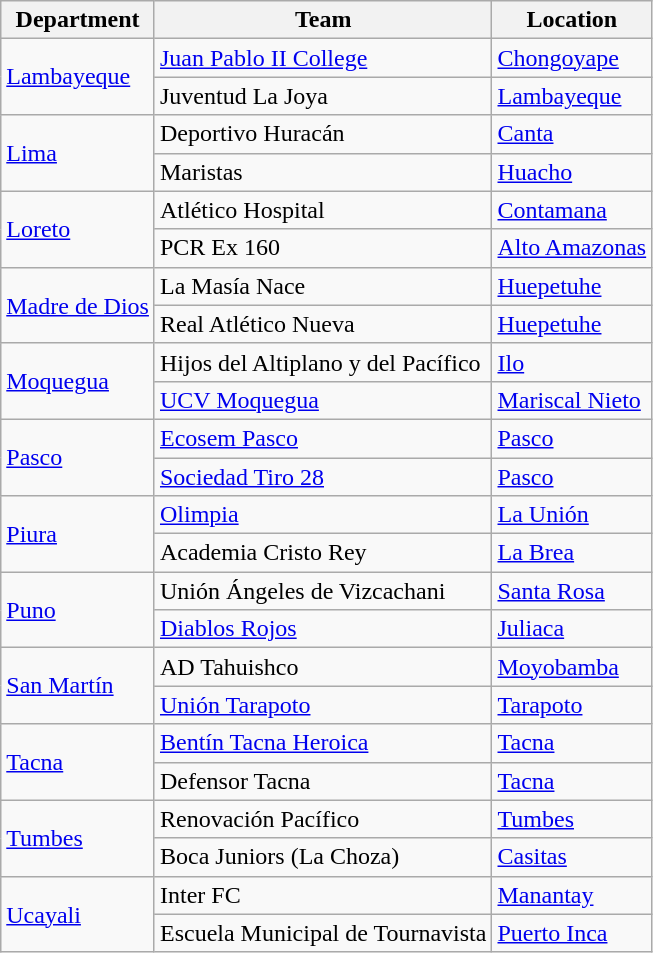<table class="wikitable">
<tr>
<th>Department</th>
<th>Team</th>
<th>Location</th>
</tr>
<tr>
<td rowspan="2"><a href='#'>Lambayeque</a></td>
<td><a href='#'>Juan Pablo II College</a></td>
<td><a href='#'>Chongoyape</a></td>
</tr>
<tr>
<td>Juventud La Joya</td>
<td><a href='#'>Lambayeque</a></td>
</tr>
<tr>
<td rowspan="2"><a href='#'>Lima</a></td>
<td>Deportivo Huracán</td>
<td><a href='#'>Canta</a></td>
</tr>
<tr>
<td>Maristas</td>
<td><a href='#'>Huacho</a></td>
</tr>
<tr>
<td rowspan="2"><a href='#'>Loreto</a></td>
<td>Atlético Hospital</td>
<td><a href='#'>Contamana</a></td>
</tr>
<tr>
<td>PCR Ex 160</td>
<td><a href='#'>Alto Amazonas</a></td>
</tr>
<tr>
<td rowspan="2"><a href='#'>Madre de Dios</a></td>
<td>La Masía Nace</td>
<td><a href='#'>Huepetuhe</a></td>
</tr>
<tr>
<td>Real Atlético Nueva</td>
<td><a href='#'>Huepetuhe</a></td>
</tr>
<tr>
<td rowspan="2"><a href='#'>Moquegua</a></td>
<td>Hijos del Altiplano y del Pacífico</td>
<td><a href='#'>Ilo</a></td>
</tr>
<tr>
<td><a href='#'>UCV Moquegua</a></td>
<td><a href='#'>Mariscal Nieto</a></td>
</tr>
<tr>
<td rowspan="2"><a href='#'>Pasco</a></td>
<td><a href='#'>Ecosem Pasco</a></td>
<td><a href='#'>Pasco</a></td>
</tr>
<tr>
<td><a href='#'>Sociedad Tiro 28</a></td>
<td><a href='#'>Pasco</a></td>
</tr>
<tr>
<td rowspan="2"><a href='#'>Piura</a></td>
<td><a href='#'>Olimpia</a></td>
<td><a href='#'>La Unión</a></td>
</tr>
<tr>
<td>Academia Cristo Rey</td>
<td><a href='#'>La Brea</a></td>
</tr>
<tr>
<td rowspan="2"><a href='#'>Puno</a></td>
<td>Unión Ángeles de Vizcachani</td>
<td><a href='#'>Santa Rosa</a></td>
</tr>
<tr>
<td><a href='#'>Diablos Rojos</a></td>
<td><a href='#'>Juliaca</a></td>
</tr>
<tr>
<td rowspan="2"><a href='#'>San Martín</a></td>
<td>AD Tahuishco</td>
<td><a href='#'>Moyobamba</a></td>
</tr>
<tr>
<td><a href='#'>Unión Tarapoto</a></td>
<td><a href='#'>Tarapoto</a></td>
</tr>
<tr>
<td rowspan="2"><a href='#'>Tacna</a></td>
<td><a href='#'>Bentín Tacna Heroica</a></td>
<td><a href='#'>Tacna</a></td>
</tr>
<tr>
<td>Defensor Tacna</td>
<td><a href='#'>Tacna</a></td>
</tr>
<tr>
<td rowspan="2"><a href='#'>Tumbes</a></td>
<td>Renovación Pacífico</td>
<td><a href='#'>Tumbes</a></td>
</tr>
<tr>
<td>Boca Juniors (La Choza)</td>
<td><a href='#'>Casitas</a></td>
</tr>
<tr>
<td rowspan="2"><a href='#'>Ucayali</a></td>
<td>Inter FC</td>
<td><a href='#'>Manantay</a></td>
</tr>
<tr>
<td>Escuela Municipal de Tournavista</td>
<td><a href='#'>Puerto Inca</a></td>
</tr>
</table>
